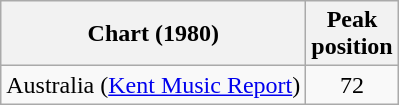<table class="wikitable">
<tr>
<th>Chart (1980)</th>
<th>Peak<br>position</th>
</tr>
<tr>
<td>Australia (<a href='#'>Kent Music Report</a>)</td>
<td style="text-align:center;">72</td>
</tr>
</table>
